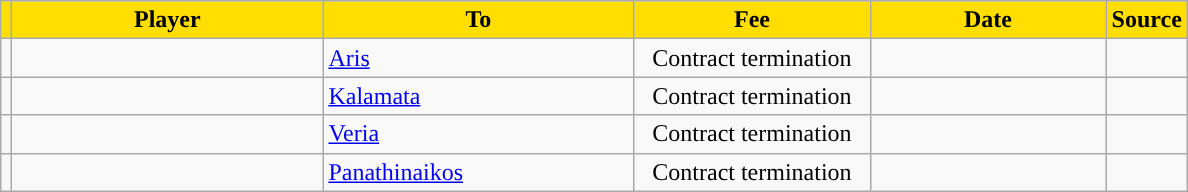<table class="wikitable sortable">
<tr>
<th style="background:#FFDE00"></th>
<th width=200 style="background:#FFDE00">Player</th>
<th width=200 style="background:#FFDE00">To</th>
<th width=150 style="background:#FFDE00">Fee</th>
<th width=150 style="background:#FFDE00">Date</th>
<th style="background:#FFDE00">Source</th>
</tr>
<tr>
<td align=center></td>
<td></td>
<td> <a href='#'>Aris</a></td>
<td align=center>Contract termination</td>
<td align=center></td>
<td align=center></td>
</tr>
<tr>
<td align=center></td>
<td></td>
<td> <a href='#'>Kalamata</a></td>
<td align=center>Contract termination</td>
<td align=center></td>
<td align=center></td>
</tr>
<tr>
<td align=center></td>
<td></td>
<td> <a href='#'>Veria</a></td>
<td align=center>Contract termination</td>
<td align=center></td>
<td align=center></td>
</tr>
<tr>
<td align=center></td>
<td></td>
<td> <a href='#'>Panathinaikos</a></td>
<td align=center>Contract termination</td>
<td align=center></td>
<td align=center></td>
</tr>
</table>
